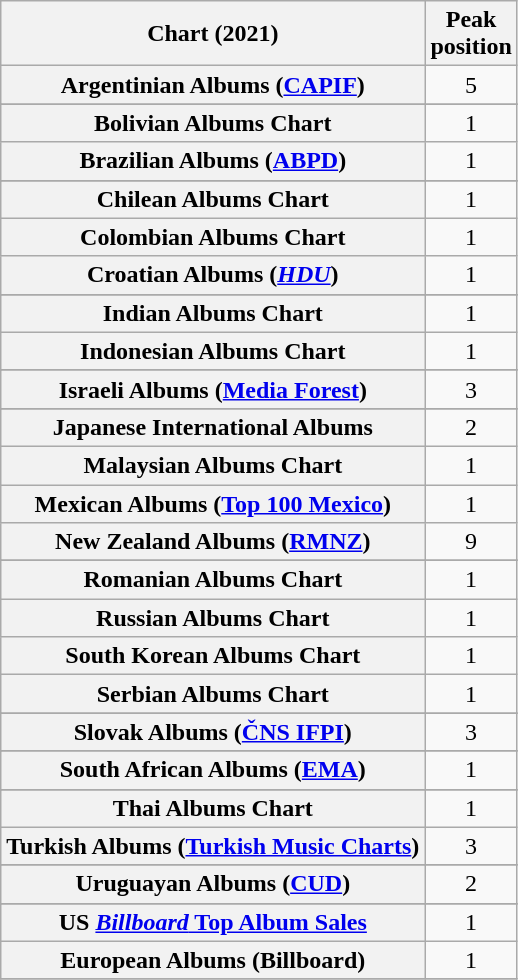<table class="wikitable sortable plainrowheaders" style="text-align:center">
<tr>
<th scope="col">Chart (2021)</th>
<th scope="col">Peak<br>position</th>
</tr>
<tr>
<th scope="row">Argentinian Albums (<a href='#'>CAPIF</a>)</th>
<td>5</td>
</tr>
<tr>
</tr>
<tr>
</tr>
<tr>
</tr>
<tr>
</tr>
<tr>
<th scope="row">Bolivian Albums Chart</th>
<td>1</td>
</tr>
<tr>
<th scope="row">Brazilian Albums (<a href='#'>ABPD</a>)</th>
<td>1</td>
</tr>
<tr>
</tr>
<tr>
<th scope="row">Chilean Albums Chart</th>
<td>1</td>
</tr>
<tr>
<th scope="row">Colombian Albums Chart</th>
<td>1</td>
</tr>
<tr>
<th scope="row">Croatian Albums (<em><a href='#'>HDU</a></em>)</th>
<td>1</td>
</tr>
<tr>
</tr>
<tr>
</tr>
<tr>
</tr>
<tr>
</tr>
<tr>
</tr>
<tr>
</tr>
<tr>
</tr>
<tr>
</tr>
<tr>
<th scope="row">Indian Albums Chart</th>
<td>1</td>
</tr>
<tr>
<th scope="row">Indonesian Albums Chart</th>
<td>1</td>
</tr>
<tr>
</tr>
<tr>
<th scope="row">Israeli Albums (<a href='#'>Media Forest</a>)</th>
<td>3</td>
</tr>
<tr>
</tr>
<tr>
</tr>
<tr>
<th scope="row">Japanese International Albums</th>
<td>2</td>
</tr>
<tr>
<th scope="row">Malaysian Albums Chart</th>
<td>1</td>
</tr>
<tr>
<th scope="row">Mexican Albums (<a href='#'>Top 100 Mexico</a>)</th>
<td>1</td>
</tr>
<tr>
<th scope="row">New Zealand Albums (<a href='#'>RMNZ</a>)</th>
<td>9</td>
</tr>
<tr>
</tr>
<tr>
</tr>
<tr>
</tr>
<tr>
<th scope="row">Romanian Albums Chart</th>
<td>1</td>
</tr>
<tr>
<th scope="row">Russian Albums Chart</th>
<td>1</td>
</tr>
<tr>
<th scope="row">South Korean Albums Chart</th>
<td>1</td>
</tr>
<tr>
<th scope="row">Serbian Albums Chart</th>
<td>1</td>
</tr>
<tr>
</tr>
<tr>
<th scope="row">Slovak Albums (<a href='#'>ČNS IFPI</a>)</th>
<td>3</td>
</tr>
<tr>
</tr>
<tr>
<th scope="row">South African Albums (<a href='#'>EMA</a>)</th>
<td>1</td>
</tr>
<tr>
</tr>
<tr>
</tr>
<tr>
<th scope="row">Thai Albums Chart</th>
<td>1</td>
</tr>
<tr>
<th scope="row">Turkish Albums (<a href='#'>Turkish Music Charts</a>)</th>
<td>3</td>
</tr>
<tr>
</tr>
<tr>
</tr>
<tr>
<th scope="row">Uruguayan Albums (<a href='#'>CUD</a>)</th>
<td>2</td>
</tr>
<tr>
</tr>
<tr>
</tr>
<tr>
</tr>
<tr>
</tr>
<tr>
<th scope="row">US <a href='#'><em>Billboard</em> Top Album Sales</a></th>
<td>1</td>
</tr>
<tr>
<th scope="row">European Albums (Billboard)</th>
<td>1</td>
</tr>
<tr>
</tr>
</table>
